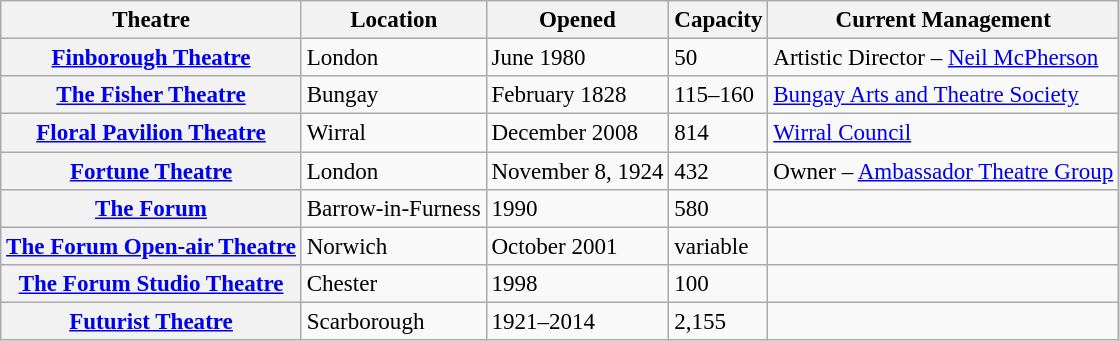<table class="wikitable" style="font-size:96%; text-align:left">
<tr>
<th>Theatre</th>
<th>Location</th>
<th>Opened</th>
<th>Capacity</th>
<th>Current Management</th>
</tr>
<tr>
<th><a href='#'>Finborough Theatre</a></th>
<td>London</td>
<td>June 1980</td>
<td>50</td>
<td>Artistic Director – <a href='#'>Neil McPherson</a></td>
</tr>
<tr>
<th><a href='#'>The Fisher Theatre</a></th>
<td>Bungay</td>
<td>February 1828</td>
<td>115–160</td>
<td><a href='#'>Bungay Arts and Theatre Society</a></td>
</tr>
<tr>
<th><a href='#'>Floral Pavilion Theatre</a></th>
<td>Wirral</td>
<td>December 2008</td>
<td>814</td>
<td><a href='#'>Wirral Council</a></td>
</tr>
<tr>
<th><a href='#'>Fortune Theatre</a></th>
<td>London</td>
<td>November 8, 1924</td>
<td>432</td>
<td>Owner – <a href='#'>Ambassador Theatre Group</a></td>
</tr>
<tr>
<th><a href='#'>The Forum</a></th>
<td>Barrow-in-Furness</td>
<td>1990</td>
<td>580</td>
<td></td>
</tr>
<tr>
<th><a href='#'>The Forum Open-air Theatre</a></th>
<td>Norwich</td>
<td>October 2001</td>
<td>variable</td>
<td></td>
</tr>
<tr>
<th><a href='#'>The Forum Studio Theatre</a></th>
<td>Chester</td>
<td>1998</td>
<td>100</td>
<td></td>
</tr>
<tr>
<th><a href='#'>Futurist Theatre</a></th>
<td>Scarborough</td>
<td>1921–2014</td>
<td>2,155</td>
<td></td>
</tr>
</table>
